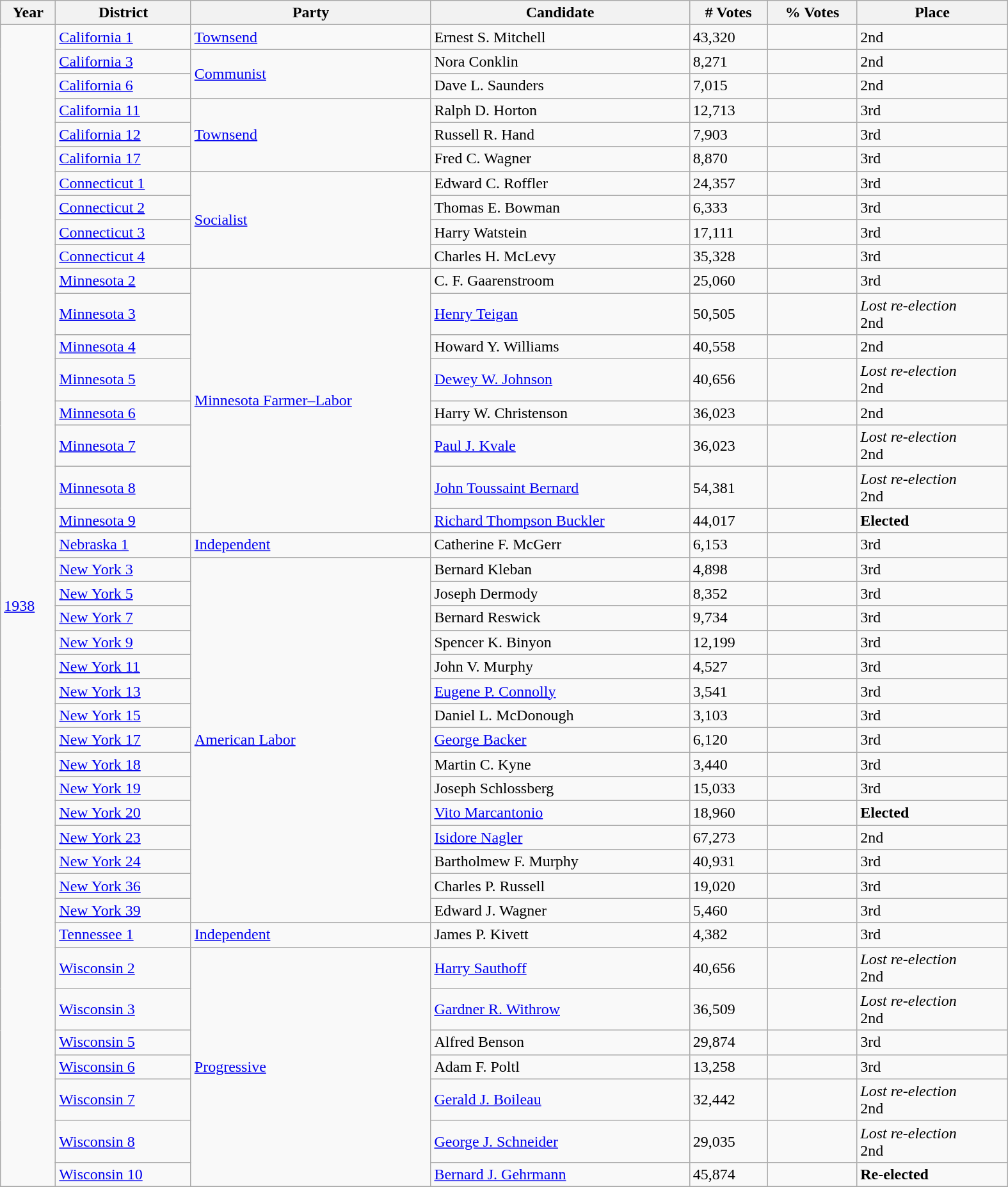<table class="wikitable sortable collapsible collapsed" style="width:1050px">
<tr>
<th>Year</th>
<th>District</th>
<th>Party</th>
<th>Candidate</th>
<th># Votes</th>
<th>% Votes</th>
<th>Place</th>
</tr>
<tr>
<td rowspan="42"><a href='#'>1938</a></td>
<td><a href='#'>California 1</a></td>
<td><a href='#'>Townsend</a></td>
<td>Ernest S. Mitchell</td>
<td>43,320</td>
<td></td>
<td>2nd</td>
</tr>
<tr>
<td><a href='#'>California 3</a></td>
<td rowspan=2><a href='#'>Communist</a></td>
<td>Nora Conklin</td>
<td>8,271</td>
<td></td>
<td>2nd</td>
</tr>
<tr>
<td><a href='#'>California 6</a></td>
<td>Dave L. Saunders</td>
<td>7,015</td>
<td></td>
<td>2nd</td>
</tr>
<tr>
<td><a href='#'>California 11</a></td>
<td rowspan=3><a href='#'>Townsend</a></td>
<td>Ralph D. Horton</td>
<td>12,713</td>
<td></td>
<td>3rd</td>
</tr>
<tr>
<td><a href='#'>California 12</a></td>
<td>Russell R. Hand</td>
<td>7,903</td>
<td></td>
<td>3rd</td>
</tr>
<tr>
<td><a href='#'>California 17</a></td>
<td>Fred C. Wagner</td>
<td>8,870</td>
<td></td>
<td>3rd</td>
</tr>
<tr>
<td><a href='#'>Connecticut 1</a></td>
<td rowspan=4><a href='#'>Socialist</a></td>
<td>Edward C. Roffler</td>
<td>24,357</td>
<td></td>
<td>3rd</td>
</tr>
<tr>
<td><a href='#'>Connecticut 2</a></td>
<td>Thomas E. Bowman</td>
<td>6,333</td>
<td></td>
<td>3rd</td>
</tr>
<tr>
<td><a href='#'>Connecticut 3</a></td>
<td>Harry Watstein</td>
<td>17,111</td>
<td></td>
<td>3rd</td>
</tr>
<tr>
<td><a href='#'>Connecticut 4</a></td>
<td>Charles H. McLevy</td>
<td>35,328</td>
<td></td>
<td>3rd</td>
</tr>
<tr>
<td><a href='#'>Minnesota 2</a></td>
<td rowspan=8><a href='#'>Minnesota Farmer–Labor</a></td>
<td>C. F. Gaarenstroom</td>
<td>25,060</td>
<td></td>
<td>3rd</td>
</tr>
<tr>
<td><a href='#'>Minnesota 3</a></td>
<td><a href='#'>Henry Teigan</a></td>
<td>50,505</td>
<td></td>
<td data-sort-value="2nd"><em>Lost re-election</em><br>2nd</td>
</tr>
<tr>
<td><a href='#'>Minnesota 4</a></td>
<td>Howard Y. Williams</td>
<td>40,558</td>
<td></td>
<td>2nd</td>
</tr>
<tr>
<td><a href='#'>Minnesota 5</a></td>
<td><a href='#'>Dewey W. Johnson</a></td>
<td>40,656</td>
<td></td>
<td data-sort-value="2nd"><em>Lost re-election</em><br>2nd</td>
</tr>
<tr>
<td><a href='#'>Minnesota 6</a></td>
<td>Harry W. Christenson</td>
<td>36,023</td>
<td></td>
<td>2nd</td>
</tr>
<tr>
<td><a href='#'>Minnesota 7</a></td>
<td><a href='#'>Paul J. Kvale</a></td>
<td>36,023</td>
<td></td>
<td data-sort-value="2nd"><em>Lost re-election</em><br>2nd</td>
</tr>
<tr>
<td><a href='#'>Minnesota 8</a></td>
<td><a href='#'>John Toussaint Bernard</a></td>
<td>54,381</td>
<td></td>
<td data-sort-value="2nd"><em>Lost re-election</em><br>2nd</td>
</tr>
<tr>
<td><a href='#'>Minnesota 9</a></td>
<td><a href='#'>Richard Thompson Buckler</a></td>
<td>44,017</td>
<td></td>
<td data-sort-value="1st"><strong>Elected</strong></td>
</tr>
<tr>
<td><a href='#'>Nebraska 1</a></td>
<td><a href='#'>Independent</a></td>
<td>Catherine F. McGerr</td>
<td>6,153</td>
<td></td>
<td>3rd</td>
</tr>
<tr>
<td><a href='#'>New York 3</a></td>
<td rowspan=15><a href='#'>American Labor</a></td>
<td>Bernard Kleban</td>
<td>4,898</td>
<td></td>
<td>3rd</td>
</tr>
<tr>
<td><a href='#'>New York 5</a></td>
<td>Joseph Dermody</td>
<td>8,352</td>
<td></td>
<td>3rd</td>
</tr>
<tr>
<td><a href='#'>New York 7</a></td>
<td>Bernard Reswick</td>
<td>9,734</td>
<td></td>
<td>3rd</td>
</tr>
<tr>
<td><a href='#'>New York 9</a></td>
<td>Spencer K. Binyon</td>
<td>12,199</td>
<td></td>
<td>3rd</td>
</tr>
<tr>
<td><a href='#'>New York 11</a></td>
<td>John V. Murphy</td>
<td>4,527</td>
<td></td>
<td>3rd</td>
</tr>
<tr>
<td><a href='#'>New York 13</a></td>
<td><a href='#'>Eugene P. Connolly</a></td>
<td>3,541</td>
<td></td>
<td>3rd</td>
</tr>
<tr>
<td><a href='#'>New York 15</a></td>
<td>Daniel L. McDonough</td>
<td>3,103</td>
<td></td>
<td>3rd</td>
</tr>
<tr>
<td><a href='#'>New York 17</a></td>
<td><a href='#'>George Backer</a></td>
<td>6,120</td>
<td></td>
<td>3rd</td>
</tr>
<tr>
<td><a href='#'>New York 18</a></td>
<td>Martin C. Kyne</td>
<td>3,440</td>
<td></td>
<td>3rd</td>
</tr>
<tr>
<td><a href='#'>New York 19</a></td>
<td>Joseph Schlossberg</td>
<td>15,033</td>
<td></td>
<td>3rd</td>
</tr>
<tr>
<td><a href='#'>New York 20</a></td>
<td><a href='#'>Vito Marcantonio</a></td>
<td>18,960</td>
<td></td>
<td data-sort-value="1st"><strong>Elected</strong></td>
</tr>
<tr>
<td><a href='#'>New York 23</a></td>
<td><a href='#'>Isidore Nagler</a></td>
<td>67,273</td>
<td></td>
<td>2nd</td>
</tr>
<tr>
<td><a href='#'>New York 24</a></td>
<td>Bartholmew F. Murphy</td>
<td>40,931</td>
<td></td>
<td>3rd</td>
</tr>
<tr>
<td><a href='#'>New York 36</a></td>
<td>Charles P. Russell</td>
<td>19,020</td>
<td></td>
<td>3rd</td>
</tr>
<tr>
<td><a href='#'>New York 39</a></td>
<td>Edward J. Wagner</td>
<td>5,460</td>
<td></td>
<td>3rd</td>
</tr>
<tr>
<td><a href='#'>Tennessee 1</a></td>
<td><a href='#'>Independent</a></td>
<td>James P. Kivett</td>
<td>4,382</td>
<td></td>
<td>3rd</td>
</tr>
<tr>
<td><a href='#'>Wisconsin 2</a></td>
<td rowspan=7><a href='#'>Progressive</a></td>
<td><a href='#'>Harry Sauthoff</a></td>
<td>40,656</td>
<td></td>
<td data-sort-value="2nd"><em>Lost re-election</em><br>2nd</td>
</tr>
<tr>
<td><a href='#'>Wisconsin 3</a></td>
<td><a href='#'>Gardner R. Withrow</a></td>
<td>36,509</td>
<td></td>
<td data-sort-value="2nd"><em>Lost re-election</em><br>2nd</td>
</tr>
<tr>
<td><a href='#'>Wisconsin 5</a></td>
<td>Alfred Benson</td>
<td>29,874</td>
<td></td>
<td>3rd</td>
</tr>
<tr>
<td><a href='#'>Wisconsin 6</a></td>
<td>Adam F. Poltl</td>
<td>13,258</td>
<td></td>
<td>3rd</td>
</tr>
<tr>
<td><a href='#'>Wisconsin 7</a></td>
<td><a href='#'>Gerald J. Boileau</a></td>
<td>32,442</td>
<td></td>
<td data-sort-value="2nd"><em>Lost re-election</em><br>2nd</td>
</tr>
<tr>
<td><a href='#'>Wisconsin 8</a></td>
<td><a href='#'>George J. Schneider</a></td>
<td>29,035</td>
<td></td>
<td data-sort-value="2nd"><em>Lost re-election</em><br>2nd</td>
</tr>
<tr>
<td><a href='#'>Wisconsin 10</a></td>
<td><a href='#'>Bernard J. Gehrmann</a></td>
<td>45,874</td>
<td></td>
<td data-sort-value="1st"><strong>Re-elected</strong></td>
</tr>
<tr>
</tr>
</table>
